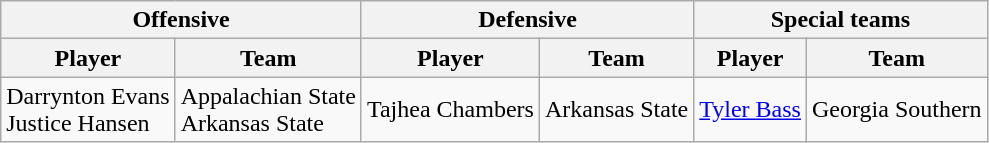<table class="wikitable">
<tr>
<th colspan="2">Offensive</th>
<th colspan="2">Defensive</th>
<th colspan="2">Special teams</th>
</tr>
<tr>
<th>Player</th>
<th>Team</th>
<th>Player</th>
<th>Team</th>
<th>Player</th>
<th>Team</th>
</tr>
<tr>
<td>Darrynton Evans<br>Justice Hansen</td>
<td>Appalachian State<br>Arkansas State</td>
<td>Tajhea Chambers</td>
<td>Arkansas State</td>
<td><a href='#'>Tyler Bass</a></td>
<td>Georgia Southern</td>
</tr>
</table>
